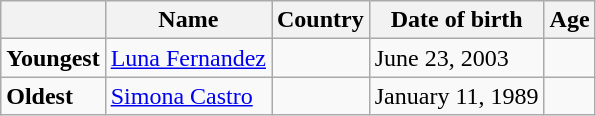<table class="wikitable">
<tr>
<th></th>
<th><strong>Name</strong></th>
<th><strong>Country</strong></th>
<th><strong>Date of birth</strong></th>
<th><strong>Age</strong></th>
</tr>
<tr>
<td><strong>Youngest</strong></td>
<td><a href='#'>Luna Fernandez</a></td>
<td></td>
<td>June 23, 2003</td>
<td></td>
</tr>
<tr>
<td><strong>Oldest</strong></td>
<td><a href='#'>Simona Castro</a></td>
<td></td>
<td>January 11, 1989</td>
<td></td>
</tr>
</table>
